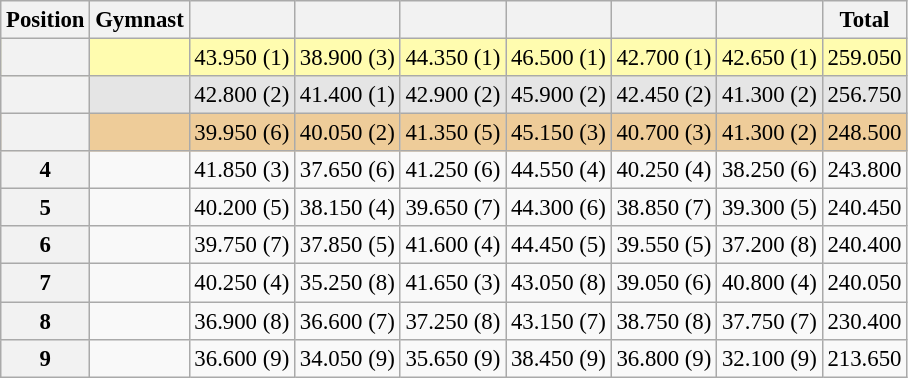<table class="wikitable sortable" style="text-align:center; font-size:95%">
<tr>
<th scope=col>Position</th>
<th scope=col>Gymnast</th>
<th scope=col></th>
<th scope=col></th>
<th scope=col></th>
<th scope=col></th>
<th scope=col></th>
<th scope=col></th>
<th scope=col>Total</th>
</tr>
<tr bgcolor=fffcaf>
<th scope=row></th>
<td align=left></td>
<td>43.950 (1)</td>
<td>38.900 (3)</td>
<td>44.350 (1)</td>
<td>46.500 (1)</td>
<td>42.700 (1)</td>
<td>42.650 (1)</td>
<td>259.050</td>
</tr>
<tr bgcolor=e5e5e5>
<th scope=row></th>
<td align=left></td>
<td>42.800 (2)</td>
<td>41.400 (1)</td>
<td>42.900 (2)</td>
<td>45.900 (2)</td>
<td>42.450 (2)</td>
<td>41.300 (2)</td>
<td>256.750</td>
</tr>
<tr bgcolor=eecc99>
<th scope=row></th>
<td align=left></td>
<td>39.950 (6)</td>
<td>40.050 (2)</td>
<td>41.350 (5)</td>
<td>45.150 (3)</td>
<td>40.700 (3)</td>
<td>41.300 (2)</td>
<td>248.500</td>
</tr>
<tr>
<th scope=row>4</th>
<td align=left></td>
<td>41.850 (3)</td>
<td>37.650 (6)</td>
<td>41.250 (6)</td>
<td>44.550 (4)</td>
<td>40.250 (4)</td>
<td>38.250 (6)</td>
<td>243.800</td>
</tr>
<tr>
<th scope=row>5</th>
<td align=left></td>
<td>40.200 (5)</td>
<td>38.150 (4)</td>
<td>39.650 (7)</td>
<td>44.300 (6)</td>
<td>38.850 (7)</td>
<td>39.300 (5)</td>
<td>240.450</td>
</tr>
<tr>
<th scope=row>6</th>
<td align=left></td>
<td>39.750 (7)</td>
<td>37.850 (5)</td>
<td>41.600 (4)</td>
<td>44.450 (5)</td>
<td>39.550 (5)</td>
<td>37.200 (8)</td>
<td>240.400</td>
</tr>
<tr>
<th scope=row>7</th>
<td align=left></td>
<td>40.250 (4)</td>
<td>35.250 (8)</td>
<td>41.650 (3)</td>
<td>43.050 (8)</td>
<td>39.050 (6)</td>
<td>40.800 (4)</td>
<td>240.050</td>
</tr>
<tr>
<th scope=row>8</th>
<td align=left></td>
<td>36.900 (8)</td>
<td>36.600 (7)</td>
<td>37.250 (8)</td>
<td>43.150 (7)</td>
<td>38.750 (8)</td>
<td>37.750 (7)</td>
<td>230.400</td>
</tr>
<tr>
<th scope=row>9</th>
<td align=left></td>
<td>36.600 (9)</td>
<td>34.050 (9)</td>
<td>35.650 (9)</td>
<td>38.450 (9)</td>
<td>36.800 (9)</td>
<td>32.100 (9)</td>
<td>213.650</td>
</tr>
</table>
